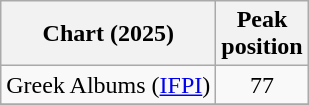<table class="wikitable sortable">
<tr>
<th>Chart (2025)</th>
<th>Peak<br>position</th>
</tr>
<tr>
<td align="left">Greek Albums (<a href='#'>IFPI</a>)</td>
<td align="center">77</td>
</tr>
<tr>
</tr>
</table>
